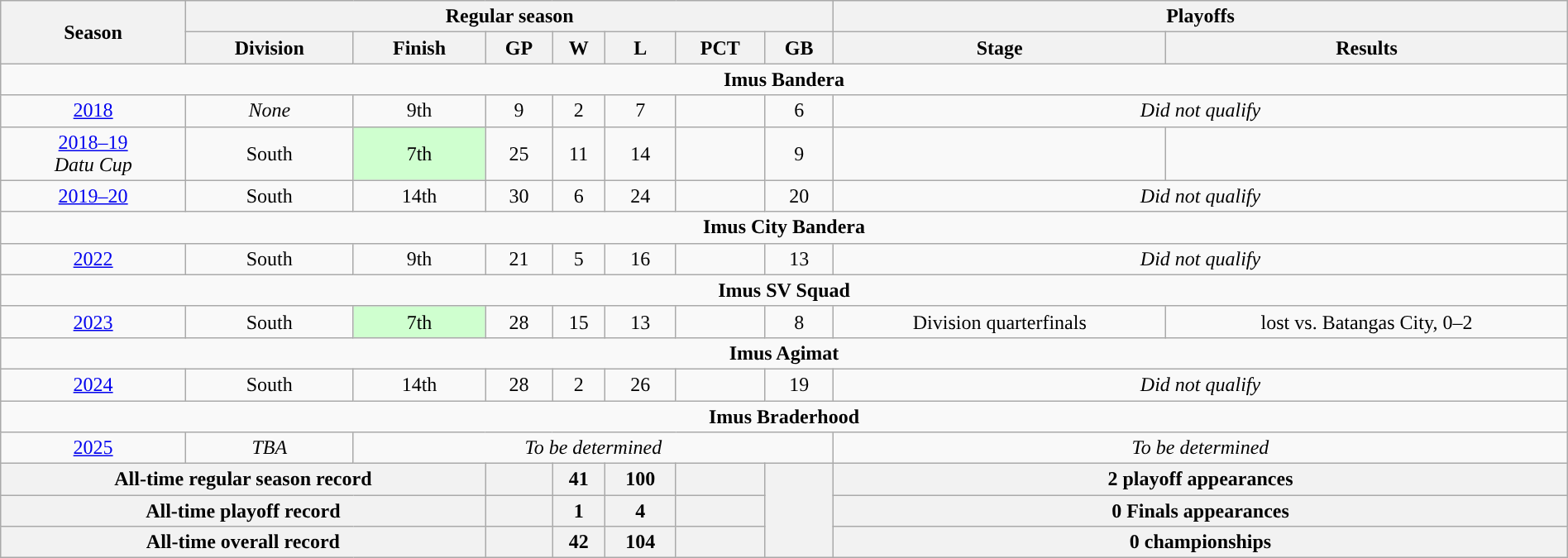<table class=wikitable style="width:100%; text-align:center">
<tr>
<th rowspan="2">Season</th>
<th colspan="7">Regular season</th>
<th colspan="2">Playoffs</th>
</tr>
<tr>
<th>Division</th>
<th>Finish</th>
<th>GP</th>
<th>W</th>
<th>L</th>
<th>PCT</th>
<th>GB</th>
<th>Stage</th>
<th>Results</th>
</tr>
<tr>
<td colspan=10><span><strong>Imus Bandera</strong></span></td>
</tr>
<tr>
<td><a href='#'>2018</a> <br> <em></em></td>
<td><em>None</em></td>
<td>9th</td>
<td>9</td>
<td>2</td>
<td>7</td>
<td></td>
<td>6</td>
<td colspan=2><em>Did not qualify</em></td>
</tr>
<tr>
<td><a href='#'>2018–19</a> <br> <em>Datu Cup</em></td>
<td>South</td>
<td bgcolor="#CFFFCF">7th</td>
<td>25</td>
<td>11</td>
<td>14</td>
<td></td>
<td>9</td>
<td></td>
<td></td>
</tr>
<tr>
<td><a href='#'>2019–20</a> <br> </td>
<td>South</td>
<td>14th</td>
<td>30</td>
<td>6</td>
<td>24</td>
<td></td>
<td>20</td>
<td colspan=2><em>Did not qualify</em></td>
</tr>
<tr>
<td colspan=10><span><strong>Imus City Bandera</strong></span></td>
</tr>
<tr>
<td><a href='#'>2022</a></td>
<td>South</td>
<td>9th</td>
<td>21</td>
<td>5</td>
<td>16</td>
<td></td>
<td>13</td>
<td colspan="2"><em>Did not qualify</em></td>
</tr>
<tr>
<td colspan=10><span><strong>Imus SV Squad</strong></span></td>
</tr>
<tr>
<td><a href='#'>2023</a></td>
<td>South</td>
<td bgcolor="#CFFFCF">7th</td>
<td>28</td>
<td>15</td>
<td>13</td>
<td></td>
<td>8</td>
<td>Division quarterfinals</td>
<td>lost vs. Batangas City, 0–2</td>
</tr>
<tr>
<td colspan=10><span><strong>Imus Agimat</strong></span></td>
</tr>
<tr>
<td><a href='#'>2024</a></td>
<td>South</td>
<td>14th</td>
<td>28</td>
<td>2</td>
<td>26</td>
<td></td>
<td>19</td>
<td colspan="2"><em>Did not qualify</em></td>
</tr>
<tr>
<td colspan=10><span><strong>Imus Braderhood</strong></span></td>
</tr>
<tr>
<td><a href='#'>2025</a></td>
<td><em>TBA</em></td>
<td colspan=6><em>To be determined</em></td>
<td colspan=2><em>To be determined</em></td>
</tr>
<tr>
<th colspan="3">All-time regular season record</th>
<th></th>
<th>41</th>
<th>100</th>
<th></th>
<th rowspan="3"></th>
<th colspan="2">2 playoff appearances</th>
</tr>
<tr>
<th colspan="3">All-time playoff record</th>
<th></th>
<th>1</th>
<th>4</th>
<th></th>
<th colspan=2>0 Finals appearances</th>
</tr>
<tr>
<th colspan="3">All-time overall record</th>
<th></th>
<th>42</th>
<th>104</th>
<th></th>
<th colspan="2">0 championships</th>
</tr>
</table>
